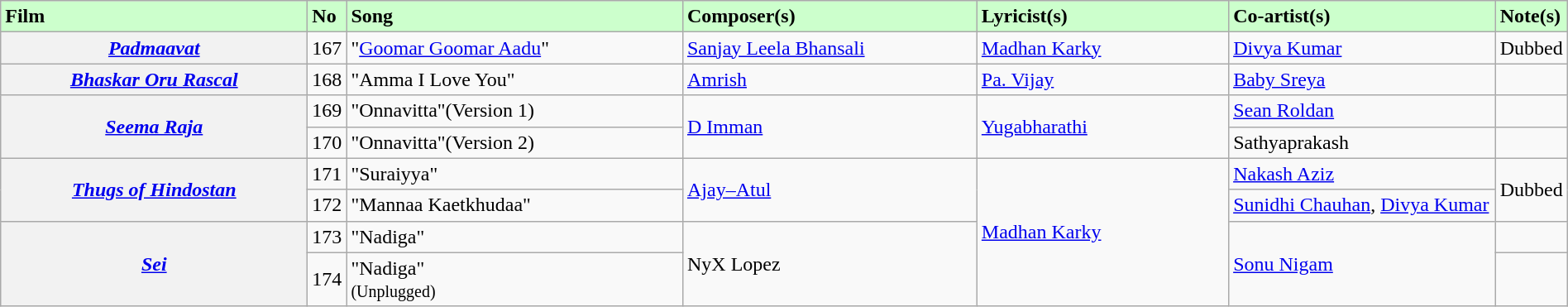<table class="wikitable plainrowheaders" width="100%" textcolor:#000;">
<tr style="background:#cfc; text-align:"center;">
<td scope="col" width=21%><strong>Film</strong></td>
<td><strong>No</strong></td>
<td scope="col" width=23%><strong>Song</strong></td>
<td scope="col" width=20%><strong>Composer(s)</strong></td>
<td scope="col" width=17%><strong>Lyricist(s)</strong></td>
<td scope="col" width=18%><strong>Co-artist(s)</strong></td>
<td><strong>Note(s)</strong></td>
</tr>
<tr>
<th><em><a href='#'>Padmaavat</a></em></th>
<td>167</td>
<td>"<a href='#'>Goomar Goomar Aadu</a>"</td>
<td><a href='#'>Sanjay Leela Bhansali</a></td>
<td><a href='#'>Madhan Karky</a></td>
<td><a href='#'>Divya Kumar</a></td>
<td>Dubbed</td>
</tr>
<tr>
<th><em><a href='#'>Bhaskar Oru Rascal</a></em></th>
<td>168</td>
<td>"Amma I Love You"</td>
<td><a href='#'>Amrish</a></td>
<td><a href='#'>Pa. Vijay</a></td>
<td><a href='#'>Baby Sreya</a></td>
<td></td>
</tr>
<tr>
<th rowspan="2"><em><a href='#'>Seema Raja</a></em></th>
<td>169</td>
<td>"Onnavitta"(Version 1)</td>
<td rowspan="2"><a href='#'>D Imman</a></td>
<td rowspan="2"><a href='#'>Yugabharathi</a></td>
<td><a href='#'>Sean Roldan</a></td>
<td></td>
</tr>
<tr>
<td>170</td>
<td>"Onnavitta"(Version 2)</td>
<td>Sathyaprakash</td>
<td></td>
</tr>
<tr>
<th rowspan="2"><em><a href='#'>Thugs of Hindostan</a></em></th>
<td>171</td>
<td>"Suraiyya"</td>
<td rowspan="2"><a href='#'>Ajay–Atul</a></td>
<td rowspan="4"><a href='#'>Madhan Karky</a></td>
<td><a href='#'>Nakash Aziz</a></td>
<td rowspan="2">Dubbed</td>
</tr>
<tr>
<td>172</td>
<td>"Mannaa Kaetkhudaa"</td>
<td><a href='#'>Sunidhi Chauhan</a>, <a href='#'>Divya Kumar</a></td>
</tr>
<tr>
<th rowspan="2"><em><a href='#'>Sei</a></em></th>
<td>173</td>
<td>"Nadiga"</td>
<td rowspan="2">NyX Lopez</td>
<td rowspan="2"><a href='#'>Sonu Nigam</a></td>
<td></td>
</tr>
<tr>
<td>174</td>
<td>"Nadiga" <br><small>(Unplugged)</small></td>
<td></td>
</tr>
</table>
